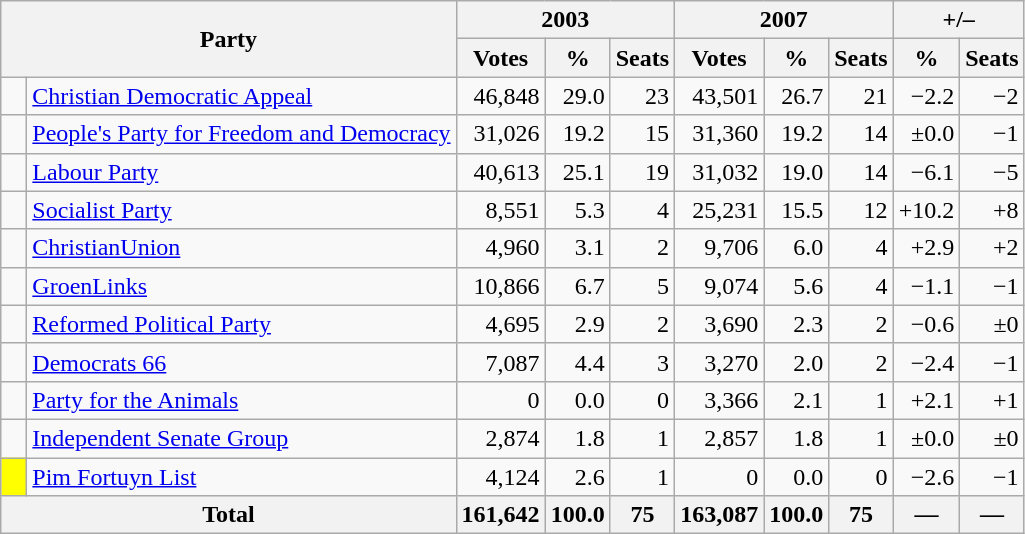<table class="wikitable">
<tr>
<th colspan=2 rowspan=2>Party</th>
<th colspan=3>2003</th>
<th colspan=3>2007</th>
<th colspan=2>+/–</th>
</tr>
<tr>
<th>Votes</th>
<th>%</th>
<th>Seats</th>
<th>Votes</th>
<th>%</th>
<th>Seats</th>
<th>%</th>
<th>Seats</th>
</tr>
<tr --->
<td style="width: 10px" bgcolor=></td>
<td><a href='#'>Christian Democratic Appeal</a></td>
<td align="right">46,848</td>
<td align="right">29.0</td>
<td align="right">23</td>
<td align="right">43,501</td>
<td align="right">26.7</td>
<td align="right">21</td>
<td align="right">−2.2</td>
<td align="right">−2</td>
</tr>
<tr --->
<td style="width: 10px" bgcolor=></td>
<td><a href='#'>People's Party for Freedom and Democracy</a></td>
<td align="right">31,026</td>
<td align="right">19.2</td>
<td align="right">15</td>
<td align="right">31,360</td>
<td align="right">19.2</td>
<td align="right">14</td>
<td align="right">±0.0</td>
<td align="right">−1</td>
</tr>
<tr --->
<td style="width: 10px" bgcolor=></td>
<td><a href='#'>Labour Party</a></td>
<td align="right">40,613</td>
<td align="right">25.1</td>
<td align="right">19</td>
<td align="right">31,032</td>
<td align="right">19.0</td>
<td align="right">14</td>
<td align="right">−6.1</td>
<td align="right">−5</td>
</tr>
<tr --->
<td style="width: 10px" bgcolor=></td>
<td><a href='#'>Socialist Party</a></td>
<td align="right">8,551</td>
<td align="right">5.3</td>
<td align="right">4</td>
<td align="right">25,231</td>
<td align="right">15.5</td>
<td align="right">12</td>
<td align="right">+10.2</td>
<td align="right">+8</td>
</tr>
<tr --->
<td style="width: 10px" bgcolor=></td>
<td><a href='#'>ChristianUnion</a></td>
<td align="right">4,960</td>
<td align="right">3.1</td>
<td align="right">2</td>
<td align="right">9,706</td>
<td align="right">6.0</td>
<td align="right">4</td>
<td align="right">+2.9</td>
<td align="right">+2</td>
</tr>
<tr --->
<td style="width: 10px" bgcolor=></td>
<td><a href='#'>GroenLinks</a></td>
<td align="right">10,866</td>
<td align="right">6.7</td>
<td align="right">5</td>
<td align="right">9,074</td>
<td align="right">5.6</td>
<td align="right">4</td>
<td align="right">−1.1</td>
<td align="right">−1</td>
</tr>
<tr --->
<td style="width: 10px" bgcolor=></td>
<td><a href='#'>Reformed Political Party</a></td>
<td align="right">4,695</td>
<td align="right">2.9</td>
<td align="right">2</td>
<td align="right">3,690</td>
<td align="right">2.3</td>
<td align="right">2</td>
<td align="right">−0.6</td>
<td align="right">±0</td>
</tr>
<tr --->
<td style="width: 10px" bgcolor=></td>
<td><a href='#'>Democrats 66</a></td>
<td align="right">7,087</td>
<td align="right">4.4</td>
<td align="right">3</td>
<td align="right">3,270</td>
<td align="right">2.0</td>
<td align="right">2</td>
<td align="right">−2.4</td>
<td align="right">−1</td>
</tr>
<tr --->
<td style="width: 10px" bgcolor=></td>
<td><a href='#'>Party for the Animals</a></td>
<td align="right">0</td>
<td align="right">0.0</td>
<td align="right">0</td>
<td align="right">3,366</td>
<td align="right">2.1</td>
<td align="right">1</td>
<td align="right">+2.1</td>
<td align="right">+1</td>
</tr>
<tr --->
<td style="width: 10px" bgcolor=></td>
<td><a href='#'>Independent Senate Group</a></td>
<td align="right">2,874</td>
<td align="right">1.8</td>
<td align="right">1</td>
<td align="right">2,857</td>
<td align="right">1.8</td>
<td align="right">1</td>
<td align="right">±0.0</td>
<td align="right">±0</td>
</tr>
<tr --->
<td style="width: 10px" bgcolor=#FFFF00 align="center"></td>
<td><a href='#'>Pim Fortuyn List</a></td>
<td align="right">4,124</td>
<td align="right">2.6</td>
<td align="right">1</td>
<td align="right">0</td>
<td align="right">0.0</td>
<td align="right">0</td>
<td align="right">−2.6</td>
<td align="right">−1</td>
</tr>
<tr --->
<th colspan=2 align="left"><strong>Total</strong></th>
<th align="right">161,642</th>
<th align="right">100.0</th>
<th align="right">75</th>
<th align="right">163,087</th>
<th align="right">100.0</th>
<th align="right">75</th>
<th align="right">—</th>
<th align="right">—</th>
</tr>
</table>
